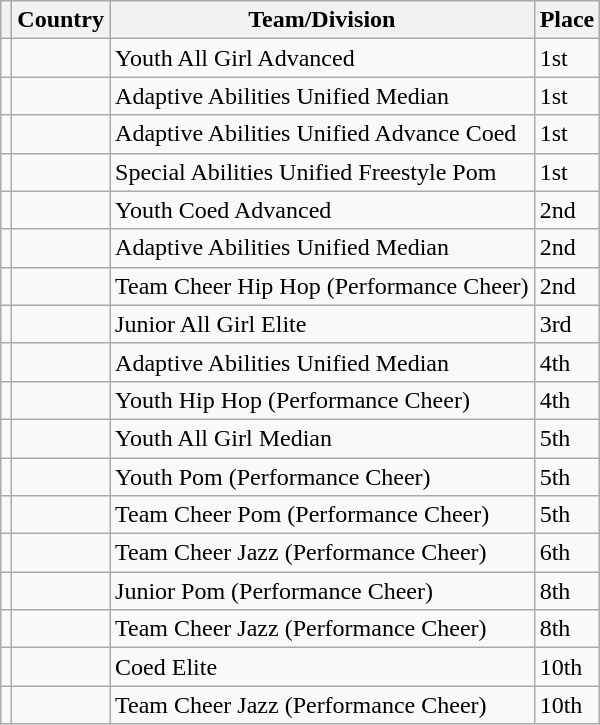<table class="wikitable">
<tr>
<th></th>
<th>Country</th>
<th>Team/Division</th>
<th>Place</th>
</tr>
<tr>
<td></td>
<td></td>
<td>Youth All Girl Advanced</td>
<td>1st</td>
</tr>
<tr>
<td></td>
<td></td>
<td>Adaptive Abilities Unified Median</td>
<td>1st</td>
</tr>
<tr>
<td></td>
<td></td>
<td>Adaptive Abilities Unified Advance Coed</td>
<td>1st</td>
</tr>
<tr>
<td></td>
<td></td>
<td>Special Abilities Unified Freestyle Pom</td>
<td>1st</td>
</tr>
<tr>
<td></td>
<td></td>
<td>Youth Coed Advanced</td>
<td>2nd</td>
</tr>
<tr>
<td></td>
<td></td>
<td>Adaptive Abilities Unified Median</td>
<td>2nd</td>
</tr>
<tr>
<td></td>
<td></td>
<td>Team Cheer Hip Hop (Performance Cheer)</td>
<td>2nd</td>
</tr>
<tr>
<td></td>
<td></td>
<td>Junior All Girl Elite</td>
<td>3rd</td>
</tr>
<tr>
<td></td>
<td></td>
<td>Adaptive Abilities Unified Median</td>
<td>4th</td>
</tr>
<tr>
<td></td>
<td></td>
<td>Youth Hip Hop (Performance Cheer)</td>
<td>4th</td>
</tr>
<tr>
<td></td>
<td></td>
<td>Youth All Girl Median</td>
<td>5th</td>
</tr>
<tr>
<td></td>
<td></td>
<td>Youth Pom (Performance Cheer)</td>
<td>5th</td>
</tr>
<tr>
<td></td>
<td></td>
<td>Team Cheer Pom (Performance Cheer)</td>
<td>5th</td>
</tr>
<tr>
<td></td>
<td></td>
<td>Team Cheer Jazz (Performance Cheer)</td>
<td>6th</td>
</tr>
<tr>
<td></td>
<td></td>
<td>Junior Pom (Performance Cheer)</td>
<td>8th</td>
</tr>
<tr>
<td></td>
<td></td>
<td>Team Cheer Jazz (Performance Cheer)</td>
<td>8th</td>
</tr>
<tr>
<td></td>
<td></td>
<td>Coed Elite</td>
<td>10th</td>
</tr>
<tr>
<td></td>
<td></td>
<td>Team Cheer Jazz (Performance Cheer)</td>
<td>10th</td>
</tr>
</table>
